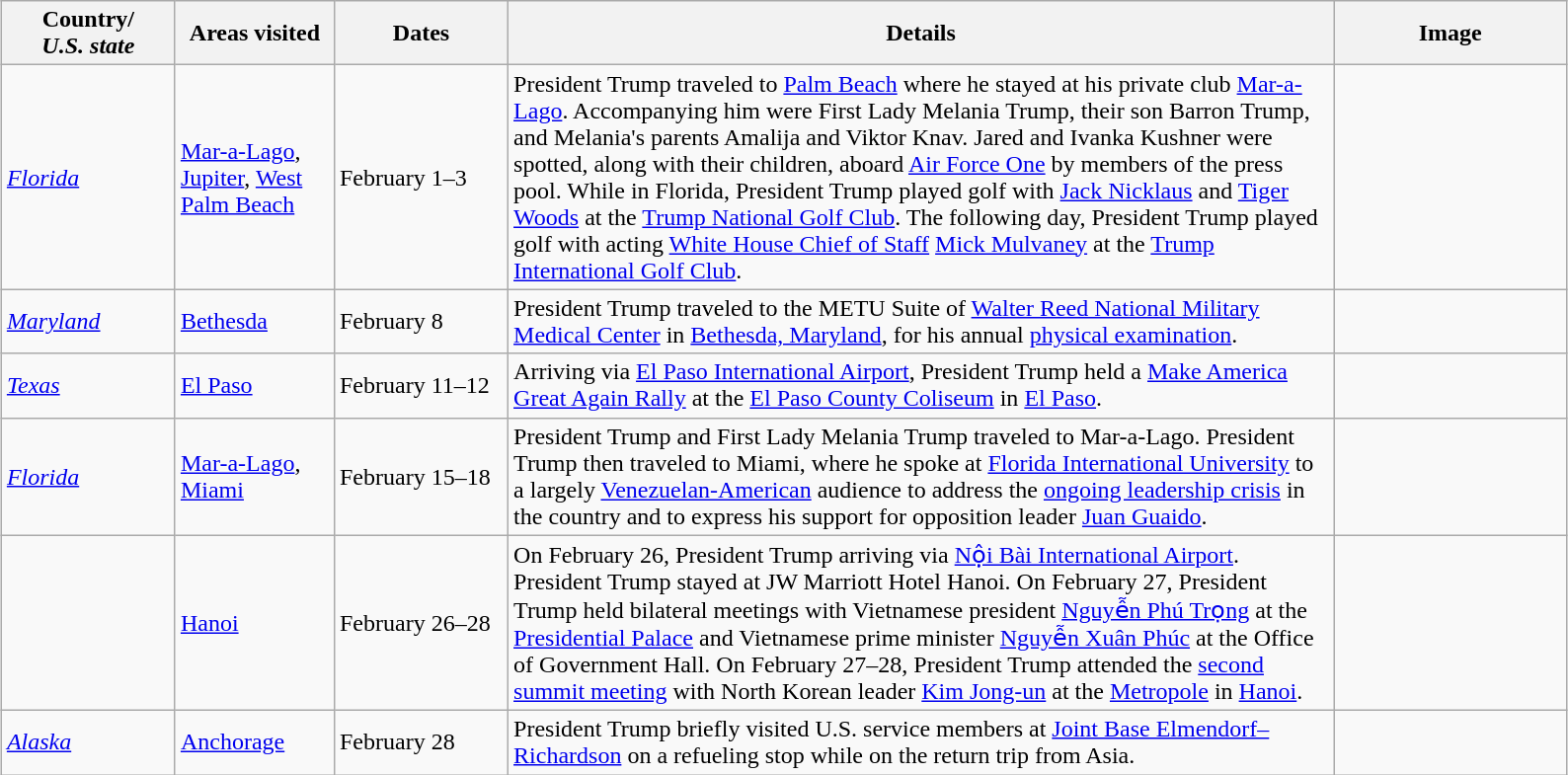<table class="wikitable" style="margin: 1em auto 1em auto">
<tr>
<th width=110>Country/<br><em>U.S. state</em></th>
<th width=100>Areas visited</th>
<th width=110>Dates</th>
<th width=550>Details</th>
<th width=150>Image</th>
</tr>
<tr>
<td> <em><a href='#'>Florida</a></em></td>
<td><a href='#'>Mar-a-Lago</a>, <a href='#'>Jupiter</a>, <a href='#'>West Palm Beach</a></td>
<td>February 1–3</td>
<td>President Trump traveled to <a href='#'>Palm Beach</a> where he stayed at his private club <a href='#'>Mar-a-Lago</a>. Accompanying him were First Lady Melania Trump, their son Barron Trump, and Melania's parents Amalija and Viktor Knav. Jared and Ivanka Kushner were spotted, along with their children, aboard <a href='#'>Air Force One</a> by members of the press pool. While in Florida, President Trump played golf with <a href='#'>Jack Nicklaus</a> and <a href='#'>Tiger Woods</a> at the <a href='#'>Trump National Golf Club</a>. The following day, President Trump played golf with acting <a href='#'>White House Chief of Staff</a> <a href='#'>Mick Mulvaney</a> at the <a href='#'>Trump International Golf Club</a>.</td>
<td></td>
</tr>
<tr>
<td> <em><a href='#'>Maryland</a></em></td>
<td><a href='#'>Bethesda</a></td>
<td>February 8</td>
<td>President Trump traveled to the METU Suite of <a href='#'>Walter Reed National Military Medical Center</a> in <a href='#'>Bethesda, Maryland</a>, for his annual <a href='#'>physical examination</a>.</td>
<td></td>
</tr>
<tr>
<td> <em><a href='#'>Texas</a></em></td>
<td><a href='#'>El Paso</a></td>
<td>February 11–12</td>
<td>Arriving via <a href='#'>El Paso International Airport</a>, President Trump held a <a href='#'>Make America Great Again Rally</a> at the <a href='#'>El Paso County Coliseum</a> in <a href='#'>El Paso</a>.</td>
<td></td>
</tr>
<tr>
<td> <em><a href='#'>Florida</a></em></td>
<td><a href='#'>Mar-a-Lago</a>, <a href='#'>Miami</a></td>
<td>February 15–18</td>
<td>President Trump and First Lady Melania Trump traveled to Mar-a-Lago. President Trump then traveled to Miami, where he spoke at <a href='#'>Florida International University</a> to a largely <a href='#'>Venezuelan-American</a> audience to address the <a href='#'>ongoing leadership crisis</a> in the country and to express his support for opposition leader <a href='#'>Juan Guaido</a>.</td>
<td></td>
</tr>
<tr>
<td></td>
<td><a href='#'>Hanoi</a></td>
<td>February 26–28</td>
<td>On February 26, President Trump arriving via <a href='#'>Nội Bài International Airport</a>. President Trump stayed at JW Marriott Hotel Hanoi. On February 27, President Trump held bilateral meetings with Vietnamese president <a href='#'>Nguyễn Phú Trọng</a> at the <a href='#'>Presidential Palace</a> and Vietnamese prime minister <a href='#'>Nguyễn Xuân Phúc</a> at the Office of Government Hall. On February 27–28, President Trump attended the <a href='#'>second summit meeting</a> with North Korean leader <a href='#'>Kim Jong-un</a> at the <a href='#'>Metropole</a> in <a href='#'>Hanoi</a>.</td>
<td></td>
</tr>
<tr>
<td> <em><a href='#'>Alaska</a></em></td>
<td><a href='#'>Anchorage</a></td>
<td>February 28</td>
<td>President Trump briefly visited U.S. service members at <a href='#'>Joint Base Elmendorf–Richardson</a> on a refueling stop while on the return trip from Asia.</td>
<td></td>
</tr>
</table>
